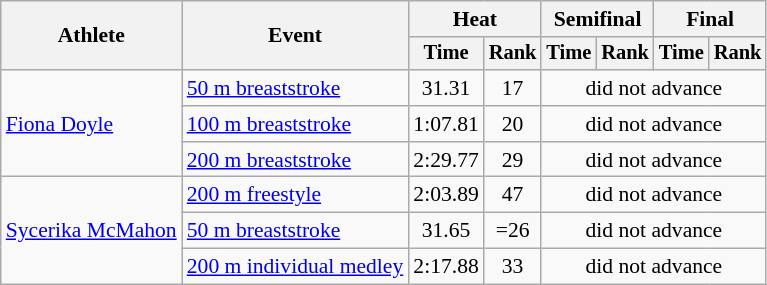<table class=wikitable style="font-size:90%">
<tr>
<th rowspan="2">Athlete</th>
<th rowspan="2">Event</th>
<th colspan="2">Heat</th>
<th colspan="2">Semifinal</th>
<th colspan="2">Final</th>
</tr>
<tr style="font-size:95%">
<th>Time</th>
<th>Rank</th>
<th>Time</th>
<th>Rank</th>
<th>Time</th>
<th>Rank</th>
</tr>
<tr align=center>
<td align=left rowspan=3><a href='#'>Fiona Doyle</a></td>
<td align=left><a href='#'>50 m breaststroke</a></td>
<td>31.31</td>
<td>17</td>
<td colspan=4>did not advance</td>
</tr>
<tr align=center>
<td align=left><a href='#'>100 m breaststroke</a></td>
<td>1:07.81</td>
<td>20</td>
<td colspan=4>did not advance</td>
</tr>
<tr align=center>
<td align=left><a href='#'>200 m breaststroke</a></td>
<td>2:29.77</td>
<td>29</td>
<td colspan=4>did not advance</td>
</tr>
<tr align=center>
<td align=left rowspan=3><a href='#'>Sycerika McMahon</a></td>
<td align=left><a href='#'>200 m freestyle</a></td>
<td>2:03.89</td>
<td>47</td>
<td colspan=4>did not advance</td>
</tr>
<tr align=center>
<td align=left><a href='#'>50 m breaststroke</a></td>
<td>31.65</td>
<td>=26</td>
<td colspan=4>did not advance</td>
</tr>
<tr align=center>
<td align=left><a href='#'>200 m individual medley</a></td>
<td>2:17.88</td>
<td>33</td>
<td colspan=4>did not advance</td>
</tr>
</table>
